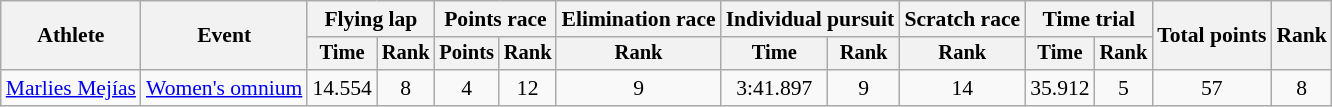<table class="wikitable" style="font-size:90%;">
<tr>
<th rowspan=2>Athlete</th>
<th rowspan=2>Event</th>
<th colspan=2>Flying lap</th>
<th colspan=2>Points race</th>
<th>Elimination race</th>
<th colspan=2>Individual pursuit</th>
<th>Scratch race</th>
<th colspan=2>Time trial</th>
<th rowspan=2>Total points</th>
<th rowspan=2>Rank</th>
</tr>
<tr style="font-size:95%">
<th>Time</th>
<th>Rank</th>
<th>Points</th>
<th>Rank</th>
<th>Rank</th>
<th>Time</th>
<th>Rank</th>
<th>Rank</th>
<th>Time</th>
<th>Rank</th>
</tr>
<tr align=center>
<td align=left><a href='#'>Marlies Mejías</a></td>
<td align=left><a href='#'>Women's omnium</a></td>
<td>14.554</td>
<td>8</td>
<td>4</td>
<td>12</td>
<td>9</td>
<td>3:41.897</td>
<td>9</td>
<td>14</td>
<td>35.912</td>
<td>5</td>
<td>57</td>
<td>8</td>
</tr>
</table>
